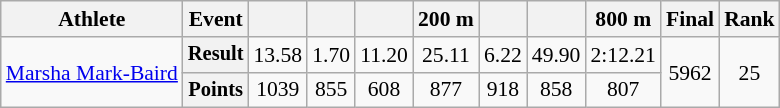<table class="wikitable" style="font-size:90%">
<tr>
<th>Athlete</th>
<th>Event</th>
<th></th>
<th></th>
<th></th>
<th>200 m</th>
<th></th>
<th></th>
<th>800 m</th>
<th>Final</th>
<th>Rank</th>
</tr>
<tr align=center>
<td align=left rowspan=2><a href='#'>Marsha Mark-Baird</a></td>
<th style="font-size:95%">Result</th>
<td>13.58</td>
<td>1.70</td>
<td>11.20</td>
<td>25.11</td>
<td>6.22</td>
<td>49.90</td>
<td>2:12.21</td>
<td rowspan=2>5962</td>
<td rowspan=2>25</td>
</tr>
<tr align=center>
<th style="font-size:95%">Points</th>
<td>1039</td>
<td>855</td>
<td>608</td>
<td>877</td>
<td>918</td>
<td>858</td>
<td>807</td>
</tr>
</table>
